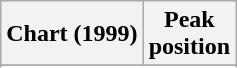<table class="wikitable sortable">
<tr>
<th align="left">Chart (1999)</th>
<th align="center">Peak<br>position</th>
</tr>
<tr>
</tr>
<tr>
</tr>
<tr>
</tr>
</table>
